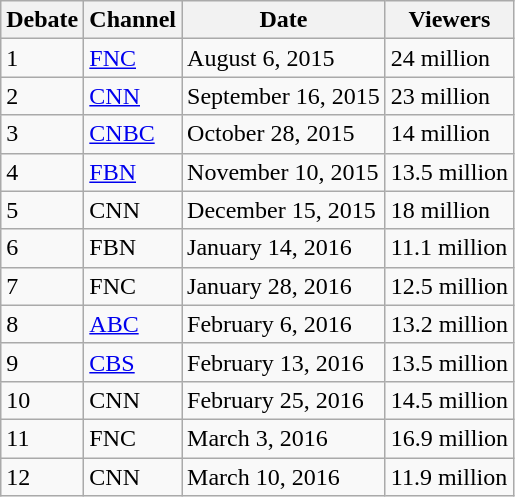<table class="wikitable">
<tr>
<th>Debate</th>
<th>Channel</th>
<th>Date</th>
<th>Viewers</th>
</tr>
<tr>
<td>1</td>
<td><a href='#'>FNC</a></td>
<td>August 6, 2015</td>
<td>24 million</td>
</tr>
<tr>
<td>2</td>
<td><a href='#'>CNN</a></td>
<td>September 16, 2015</td>
<td>23 million</td>
</tr>
<tr>
<td>3</td>
<td><a href='#'>CNBC</a></td>
<td>October 28, 2015</td>
<td>14 million</td>
</tr>
<tr>
<td>4</td>
<td><a href='#'>FBN</a></td>
<td>November 10, 2015</td>
<td>13.5 million</td>
</tr>
<tr>
<td>5</td>
<td>CNN</td>
<td>December 15, 2015</td>
<td>18 million</td>
</tr>
<tr>
<td>6</td>
<td>FBN</td>
<td>January 14, 2016</td>
<td>11.1 million</td>
</tr>
<tr>
<td>7</td>
<td>FNC</td>
<td>January 28, 2016</td>
<td>12.5 million</td>
</tr>
<tr>
<td>8</td>
<td><a href='#'>ABC</a></td>
<td>February 6, 2016</td>
<td>13.2 million</td>
</tr>
<tr>
<td>9</td>
<td><a href='#'>CBS</a></td>
<td>February 13, 2016</td>
<td>13.5 million</td>
</tr>
<tr>
<td>10</td>
<td>CNN</td>
<td>February 25, 2016</td>
<td>14.5 million</td>
</tr>
<tr>
<td>11</td>
<td>FNC</td>
<td>March 3, 2016</td>
<td>16.9 million</td>
</tr>
<tr>
<td>12</td>
<td>CNN</td>
<td>March 10, 2016</td>
<td>11.9 million</td>
</tr>
</table>
